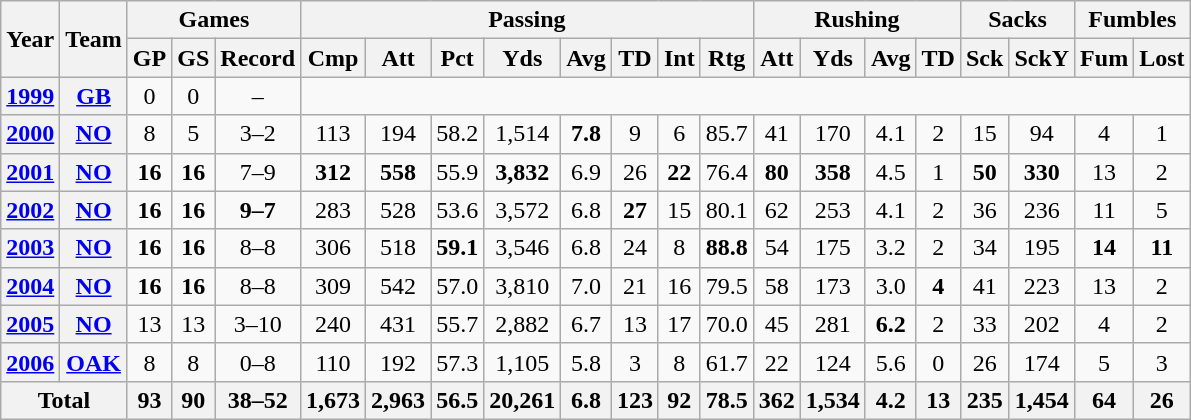<table class=wikitable style="text-align:center;">
<tr>
<th rowspan="2">Year</th>
<th rowspan="2">Team</th>
<th colspan="3">Games</th>
<th colspan="8">Passing</th>
<th colspan="4">Rushing</th>
<th colspan="2">Sacks</th>
<th colspan="2">Fumbles</th>
</tr>
<tr>
<th>GP</th>
<th>GS</th>
<th>Record</th>
<th>Cmp</th>
<th>Att</th>
<th>Pct</th>
<th>Yds</th>
<th>Avg</th>
<th>TD</th>
<th>Int</th>
<th>Rtg</th>
<th>Att</th>
<th>Yds</th>
<th>Avg</th>
<th>TD</th>
<th>Sck</th>
<th>SckY</th>
<th>Fum</th>
<th>Lost</th>
</tr>
<tr>
<th><a href='#'>1999</a></th>
<th><a href='#'>GB</a></th>
<td>0</td>
<td>0</td>
<td>–</td>
<td colspan="18"></td>
</tr>
<tr>
<th><a href='#'>2000</a></th>
<th><a href='#'>NO</a></th>
<td>8</td>
<td>5</td>
<td>3–2</td>
<td>113</td>
<td>194</td>
<td>58.2</td>
<td>1,514</td>
<td><strong>7.8</strong></td>
<td>9</td>
<td>6</td>
<td>85.7</td>
<td>41</td>
<td>170</td>
<td>4.1</td>
<td>2</td>
<td>15</td>
<td>94</td>
<td>4</td>
<td>1</td>
</tr>
<tr>
<th><a href='#'>2001</a></th>
<th><a href='#'>NO</a></th>
<td><strong>16</strong></td>
<td><strong>16</strong></td>
<td>7–9</td>
<td><strong>312</strong></td>
<td><strong>558</strong></td>
<td>55.9</td>
<td><strong>3,832</strong></td>
<td>6.9</td>
<td>26</td>
<td><strong>22</strong></td>
<td>76.4</td>
<td><strong>80</strong></td>
<td><strong>358</strong></td>
<td>4.5</td>
<td>1</td>
<td><strong>50</strong></td>
<td><strong>330</strong></td>
<td>13</td>
<td>2</td>
</tr>
<tr>
<th><a href='#'>2002</a></th>
<th><a href='#'>NO</a></th>
<td><strong>16</strong></td>
<td><strong>16</strong></td>
<td><strong>9–7</strong></td>
<td>283</td>
<td>528</td>
<td>53.6</td>
<td>3,572</td>
<td>6.8</td>
<td><strong>27</strong></td>
<td>15</td>
<td>80.1</td>
<td>62</td>
<td>253</td>
<td>4.1</td>
<td>2</td>
<td>36</td>
<td>236</td>
<td>11</td>
<td>5</td>
</tr>
<tr>
<th><a href='#'>2003</a></th>
<th><a href='#'>NO</a></th>
<td><strong>16</strong></td>
<td><strong>16</strong></td>
<td>8–8</td>
<td>306</td>
<td>518</td>
<td><strong>59.1</strong></td>
<td>3,546</td>
<td>6.8</td>
<td>24</td>
<td>8</td>
<td><strong>88.8</strong></td>
<td>54</td>
<td>175</td>
<td>3.2</td>
<td>2</td>
<td>34</td>
<td>195</td>
<td><strong>14</strong></td>
<td><strong>11</strong></td>
</tr>
<tr>
<th><a href='#'>2004</a></th>
<th><a href='#'>NO</a></th>
<td><strong>16</strong></td>
<td><strong>16</strong></td>
<td>8–8</td>
<td>309</td>
<td>542</td>
<td>57.0</td>
<td>3,810</td>
<td>7.0</td>
<td>21</td>
<td>16</td>
<td>79.5</td>
<td>58</td>
<td>173</td>
<td>3.0</td>
<td><strong>4</strong></td>
<td>41</td>
<td>223</td>
<td>13</td>
<td>2</td>
</tr>
<tr>
<th><a href='#'>2005</a></th>
<th><a href='#'>NO</a></th>
<td>13</td>
<td>13</td>
<td>3–10</td>
<td>240</td>
<td>431</td>
<td>55.7</td>
<td>2,882</td>
<td>6.7</td>
<td>13</td>
<td>17</td>
<td>70.0</td>
<td>45</td>
<td>281</td>
<td><strong>6.2</strong></td>
<td>2</td>
<td>33</td>
<td>202</td>
<td>4</td>
<td>2</td>
</tr>
<tr>
<th><a href='#'>2006</a></th>
<th><a href='#'>OAK</a></th>
<td>8</td>
<td>8</td>
<td>0–8</td>
<td>110</td>
<td>192</td>
<td>57.3</td>
<td>1,105</td>
<td>5.8</td>
<td>3</td>
<td>8</td>
<td>61.7</td>
<td>22</td>
<td>124</td>
<td>5.6</td>
<td>0</td>
<td>26</td>
<td>174</td>
<td>5</td>
<td>3</td>
</tr>
<tr>
<th colspan="2">Total</th>
<th>93</th>
<th>90</th>
<th>38–52</th>
<th>1,673</th>
<th>2,963</th>
<th>56.5</th>
<th>20,261</th>
<th>6.8</th>
<th>123</th>
<th>92</th>
<th>78.5</th>
<th>362</th>
<th>1,534</th>
<th>4.2</th>
<th>13</th>
<th>235</th>
<th>1,454</th>
<th>64</th>
<th>26</th>
</tr>
</table>
